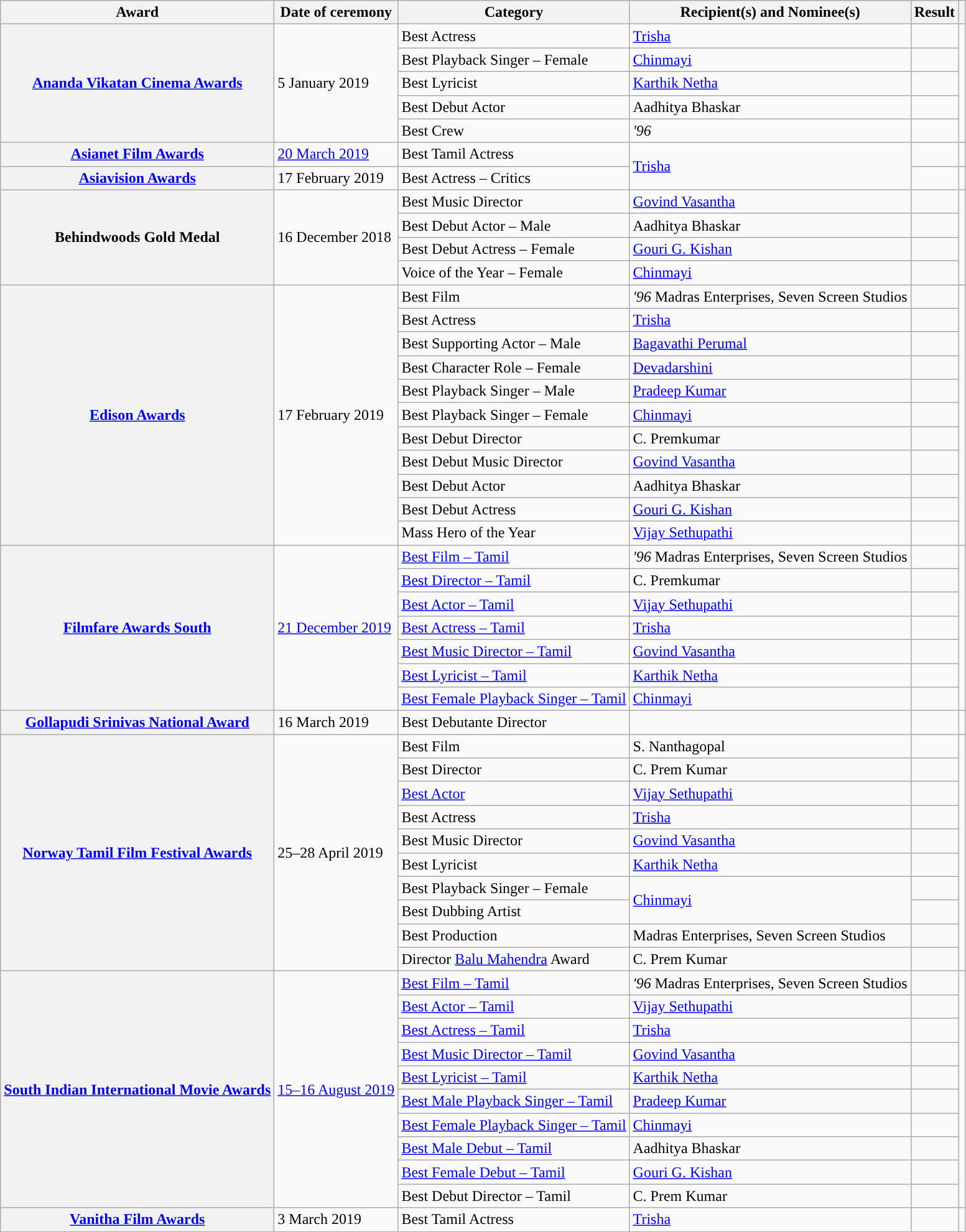<table class="wikitable plainrowheaders sortable">
<tr>
<th>Award</th>
<th>Date of ceremony</th>
<th>Category</th>
<th>Recipient(s) and Nominee(s)</th>
<th scope="col" class="unsortable">Result</th>
<th scope="col" class="unsortable"></th>
</tr>
<tr>
<th rowspan="5" scope="row"><a href='#'>Ananda Vikatan Cinema Awards</a></th>
<td rowspan="5">5 January 2019</td>
<td>Best Actress</td>
<td><a href='#'>Trisha</a></td>
<td></td>
<td rowspan="5" style="text-align:center;"></td>
</tr>
<tr>
<td>Best Playback Singer – Female</td>
<td><a href='#'>Chinmayi</a></td>
<td></td>
</tr>
<tr>
<td>Best Lyricist</td>
<td><a href='#'>Karthik Netha</a></td>
<td></td>
</tr>
<tr>
<td>Best Debut Actor</td>
<td>Aadhitya Bhaskar</td>
<td></td>
</tr>
<tr>
<td>Best Crew</td>
<td><em>'96</em></td>
<td></td>
</tr>
<tr>
<th scope="row"><a href='#'>Asianet Film Awards</a></th>
<td><a href='#'>20 March 2019</a></td>
<td>Best Tamil Actress</td>
<td rowspan="2"><a href='#'>Trisha</a></td>
<td></td>
<td style="text-align:center;"></td>
</tr>
<tr>
<th scope="row"><a href='#'>Asiavision Awards</a></th>
<td>17 February 2019</td>
<td>Best Actress – Critics</td>
<td></td>
<td style="text-align:center;"><br></td>
</tr>
<tr>
<th rowspan="4" scope="row">Behindwoods Gold Medal</th>
<td rowspan="4">16 December 2018</td>
<td>Best Music Director</td>
<td><a href='#'>Govind Vasantha</a></td>
<td></td>
<td rowspan="4" style="text-align:center;"><br></td>
</tr>
<tr>
<td>Best Debut Actor – Male</td>
<td>Aadhitya Bhaskar</td>
<td></td>
</tr>
<tr>
<td>Best Debut Actress – Female</td>
<td><a href='#'>Gouri G. Kishan</a></td>
<td></td>
</tr>
<tr>
<td>Voice of the Year – Female</td>
<td><a href='#'>Chinmayi</a></td>
<td></td>
</tr>
<tr>
<th rowspan="11" scope="row"><a href='#'>Edison Awards</a></th>
<td rowspan="11">17 February 2019</td>
<td>Best Film</td>
<td><em>'96</em>  Madras Enterprises, Seven Screen Studios</td>
<td></td>
<td rowspan="11" style="text-align:center;"><br></td>
</tr>
<tr>
<td>Best Actress</td>
<td><a href='#'>Trisha</a></td>
<td></td>
</tr>
<tr>
<td>Best Supporting Actor – Male</td>
<td><a href='#'>Bagavathi Perumal</a></td>
<td></td>
</tr>
<tr>
<td>Best Character Role – Female</td>
<td><a href='#'>Devadarshini</a></td>
<td></td>
</tr>
<tr>
<td>Best Playback Singer – Male</td>
<td><a href='#'>Pradeep Kumar</a></td>
<td></td>
</tr>
<tr>
<td>Best Playback Singer – Female</td>
<td><a href='#'>Chinmayi</a></td>
<td></td>
</tr>
<tr>
<td>Best Debut Director</td>
<td>C. Premkumar</td>
<td></td>
</tr>
<tr>
<td>Best Debut Music Director</td>
<td><a href='#'>Govind Vasantha</a></td>
<td></td>
</tr>
<tr>
<td>Best Debut Actor</td>
<td>Aadhitya Bhaskar</td>
<td></td>
</tr>
<tr>
<td>Best Debut Actress</td>
<td><a href='#'>Gouri G. Kishan</a></td>
<td></td>
</tr>
<tr>
<td>Mass Hero of the Year</td>
<td><a href='#'>Vijay Sethupathi</a></td>
<td></td>
</tr>
<tr>
<th rowspan="7" scope="row"><a href='#'>Filmfare Awards South</a></th>
<td rowspan="7"><a href='#'>21 December 2019</a></td>
<td><a href='#'>Best Film – Tamil</a></td>
<td><em>'96</em>  Madras Enterprises, Seven Screen Studios</td>
<td></td>
<td rowspan="7" style="text-align:center;"><br></td>
</tr>
<tr>
<td><a href='#'>Best Director – Tamil</a></td>
<td>C. Premkumar</td>
<td></td>
</tr>
<tr>
<td><a href='#'>Best Actor – Tamil</a></td>
<td><a href='#'>Vijay Sethupathi</a></td>
<td></td>
</tr>
<tr>
<td><a href='#'>Best Actress – Tamil</a></td>
<td><a href='#'>Trisha</a></td>
<td></td>
</tr>
<tr>
<td><a href='#'>Best Music Director – Tamil</a></td>
<td><a href='#'>Govind Vasantha</a></td>
<td></td>
</tr>
<tr>
<td><a href='#'>Best Lyricist – Tamil</a></td>
<td><a href='#'>Karthik Netha</a></td>
<td></td>
</tr>
<tr>
<td><a href='#'>Best Female Playback Singer – Tamil</a></td>
<td><a href='#'>Chinmayi</a></td>
<td></td>
</tr>
<tr>
<th scope="row"><a href='#'>Gollapudi Srinivas National Award</a></th>
<td>16 March 2019</td>
<td>Best Debutante Director</td>
<td></td>
<td></td>
<td style="text-align:center"></td>
</tr>
<tr>
<th rowspan="10" scope="row"><a href='#'>Norway Tamil Film Festival Awards</a></th>
<td rowspan="10">25–28 April 2019</td>
<td>Best Film</td>
<td>S. Nanthagopal</td>
<td></td>
<td rowspan="10" style="text-align:center;"><br></td>
</tr>
<tr>
<td>Best Director</td>
<td>C. Prem Kumar</td>
<td></td>
</tr>
<tr>
<td><a href='#'>Best Actor</a></td>
<td><a href='#'>Vijay Sethupathi</a></td>
<td></td>
</tr>
<tr>
<td>Best Actress</td>
<td><a href='#'>Trisha</a></td>
<td></td>
</tr>
<tr>
<td>Best Music Director</td>
<td><a href='#'>Govind Vasantha</a></td>
<td></td>
</tr>
<tr>
<td>Best Lyricist</td>
<td><a href='#'>Karthik Netha</a></td>
<td></td>
</tr>
<tr>
<td>Best Playback Singer – Female</td>
<td rowspan="2"><a href='#'>Chinmayi</a></td>
<td></td>
</tr>
<tr>
<td>Best Dubbing Artist</td>
<td></td>
</tr>
<tr>
<td>Best Production</td>
<td>Madras Enterprises, Seven Screen Studios</td>
<td></td>
</tr>
<tr>
<td>Director <a href='#'>Balu Mahendra</a> Award</td>
<td>C. Prem Kumar</td>
<td></td>
</tr>
<tr>
<th rowspan="10" scope="row"><a href='#'>South Indian International Movie Awards</a></th>
<td rowspan="10"><a href='#'>15–16 August 2019</a></td>
<td><a href='#'>Best Film – Tamil</a></td>
<td><em>'96</em>  Madras Enterprises, Seven Screen Studios</td>
<td></td>
<td rowspan="10" style="text-align:center;"><br><br></td>
</tr>
<tr>
<td><a href='#'>Best Actor – Tamil</a></td>
<td><a href='#'>Vijay Sethupathi</a></td>
<td></td>
</tr>
<tr>
<td><a href='#'>Best Actress – Tamil</a></td>
<td><a href='#'>Trisha</a></td>
<td></td>
</tr>
<tr>
<td><a href='#'>Best Music Director – Tamil</a></td>
<td><a href='#'>Govind Vasantha</a></td>
<td></td>
</tr>
<tr>
<td><a href='#'>Best Lyricist – Tamil</a></td>
<td><a href='#'>Karthik Netha</a></td>
<td></td>
</tr>
<tr>
<td><a href='#'>Best Male Playback Singer – Tamil</a></td>
<td><a href='#'>Pradeep Kumar</a></td>
<td></td>
</tr>
<tr>
<td><a href='#'>Best Female Playback Singer – Tamil</a></td>
<td><a href='#'>Chinmayi</a></td>
<td></td>
</tr>
<tr>
<td><a href='#'>Best Male Debut – Tamil</a></td>
<td>Aadhitya Bhaskar</td>
<td></td>
</tr>
<tr>
<td><a href='#'>Best Female Debut – Tamil</a></td>
<td><a href='#'>Gouri G. Kishan</a></td>
<td></td>
</tr>
<tr>
<td>Best Debut Director – Tamil</td>
<td>C. Prem Kumar</td>
<td></td>
</tr>
<tr>
<th scope="row"><a href='#'>Vanitha Film Awards</a></th>
<td>3 March 2019</td>
<td>Best Tamil Actress</td>
<td><a href='#'>Trisha</a></td>
<td></td>
<td style="text-align:center;"></td>
</tr>
</table>
